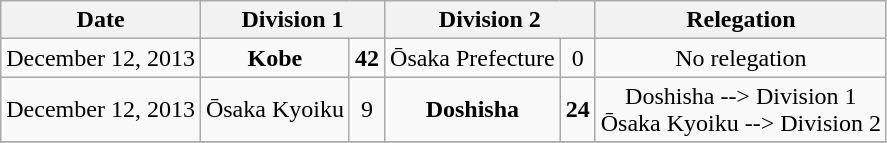<table class="wikitable" style="text-align:center;">
<tr>
<th>Date</th>
<th colspan="2">Division 1</th>
<th colspan="2">Division 2</th>
<th>Relegation</th>
</tr>
<tr>
<td>December 12, 2013</td>
<td><strong>Kobe</strong></td>
<td><strong>42</strong></td>
<td>Ōsaka Prefecture</td>
<td>0</td>
<td>No relegation</td>
</tr>
<tr>
<td>December 12, 2013</td>
<td>Ōsaka Kyoiku</td>
<td>9</td>
<td><strong>Doshisha</strong></td>
<td><strong>24</strong></td>
<td>Doshisha --> Division 1 <br> Ōsaka Kyoiku --> Division 2</td>
</tr>
<tr>
</tr>
</table>
